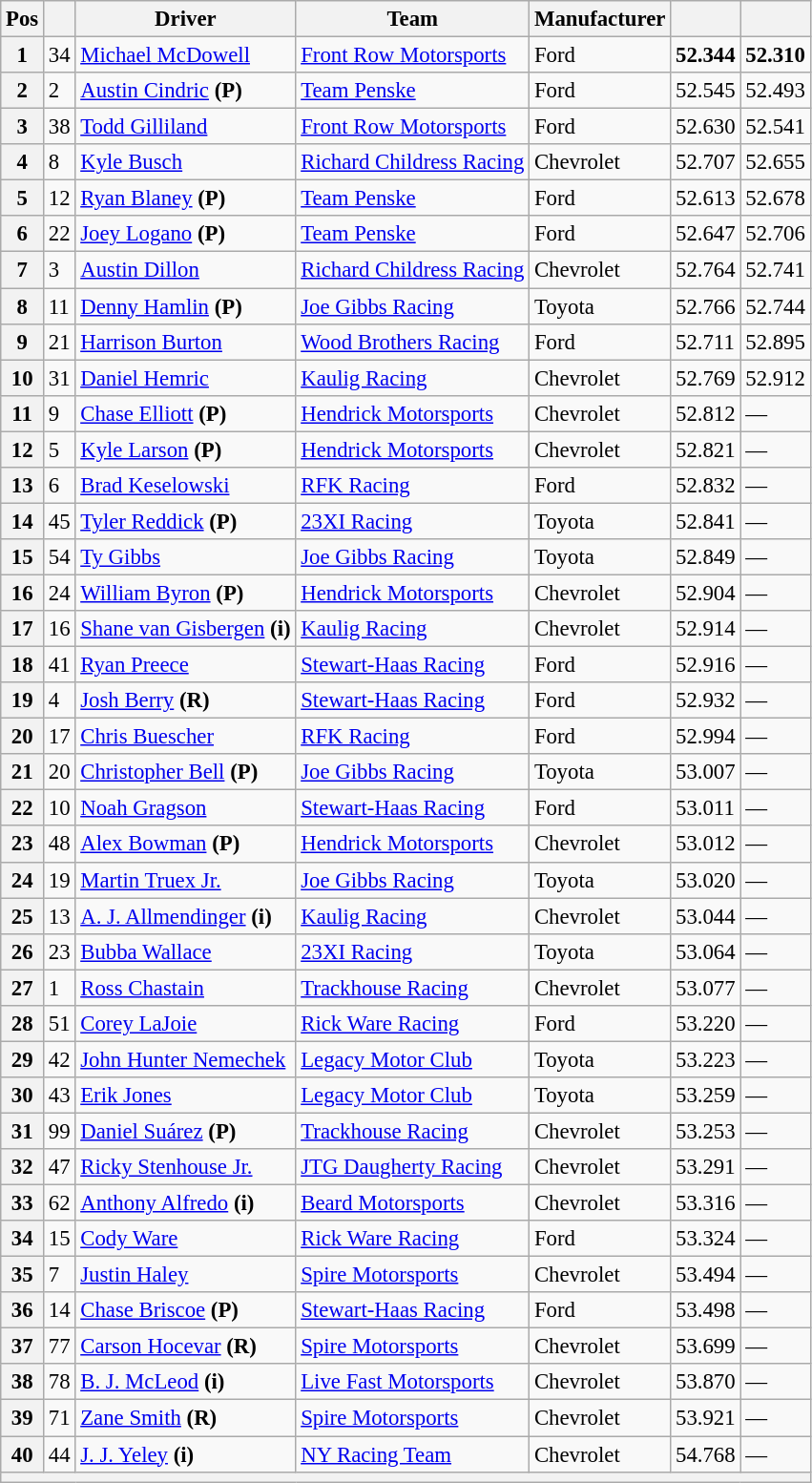<table class="wikitable" style="font-size:95%">
<tr>
<th>Pos</th>
<th></th>
<th>Driver</th>
<th>Team</th>
<th>Manufacturer</th>
<th></th>
<th></th>
</tr>
<tr>
<th>1</th>
<td>34</td>
<td><a href='#'>Michael McDowell</a></td>
<td><a href='#'>Front Row Motorsports</a></td>
<td>Ford</td>
<td><strong>52.344</strong></td>
<td><strong>52.310</strong></td>
</tr>
<tr>
<th>2</th>
<td>2</td>
<td><a href='#'>Austin Cindric</a> <strong>(P)</strong></td>
<td><a href='#'>Team Penske</a></td>
<td>Ford</td>
<td>52.545</td>
<td>52.493</td>
</tr>
<tr>
<th>3</th>
<td>38</td>
<td><a href='#'>Todd Gilliland</a></td>
<td><a href='#'>Front Row Motorsports</a></td>
<td>Ford</td>
<td>52.630</td>
<td>52.541</td>
</tr>
<tr>
<th>4</th>
<td>8</td>
<td><a href='#'>Kyle Busch</a></td>
<td><a href='#'>Richard Childress Racing</a></td>
<td>Chevrolet</td>
<td>52.707</td>
<td>52.655</td>
</tr>
<tr>
<th>5</th>
<td>12</td>
<td><a href='#'>Ryan Blaney</a> <strong>(P)</strong></td>
<td><a href='#'>Team Penske</a></td>
<td>Ford</td>
<td>52.613</td>
<td>52.678</td>
</tr>
<tr>
<th>6</th>
<td>22</td>
<td><a href='#'>Joey Logano</a> <strong>(P)</strong></td>
<td><a href='#'>Team Penske</a></td>
<td>Ford</td>
<td>52.647</td>
<td>52.706</td>
</tr>
<tr>
<th>7</th>
<td>3</td>
<td><a href='#'>Austin Dillon</a></td>
<td><a href='#'>Richard Childress Racing</a></td>
<td>Chevrolet</td>
<td>52.764</td>
<td>52.741</td>
</tr>
<tr>
<th>8</th>
<td>11</td>
<td><a href='#'>Denny Hamlin</a> <strong>(P)</strong></td>
<td><a href='#'>Joe Gibbs Racing</a></td>
<td>Toyota</td>
<td>52.766</td>
<td>52.744</td>
</tr>
<tr>
<th>9</th>
<td>21</td>
<td><a href='#'>Harrison Burton</a></td>
<td><a href='#'>Wood Brothers Racing</a></td>
<td>Ford</td>
<td>52.711</td>
<td>52.895</td>
</tr>
<tr>
<th>10</th>
<td>31</td>
<td><a href='#'>Daniel Hemric</a></td>
<td><a href='#'>Kaulig Racing</a></td>
<td>Chevrolet</td>
<td>52.769</td>
<td>52.912</td>
</tr>
<tr>
<th>11</th>
<td>9</td>
<td><a href='#'>Chase Elliott</a> <strong>(P)</strong></td>
<td><a href='#'>Hendrick Motorsports</a></td>
<td>Chevrolet</td>
<td>52.812</td>
<td>—</td>
</tr>
<tr>
<th>12</th>
<td>5</td>
<td><a href='#'>Kyle Larson</a> <strong>(P)</strong></td>
<td><a href='#'>Hendrick Motorsports</a></td>
<td>Chevrolet</td>
<td>52.821</td>
<td>—</td>
</tr>
<tr>
<th>13</th>
<td>6</td>
<td><a href='#'>Brad Keselowski</a></td>
<td><a href='#'>RFK Racing</a></td>
<td>Ford</td>
<td>52.832</td>
<td>—</td>
</tr>
<tr>
<th>14</th>
<td>45</td>
<td><a href='#'>Tyler Reddick</a> <strong>(P)</strong></td>
<td><a href='#'>23XI Racing</a></td>
<td>Toyota</td>
<td>52.841</td>
<td>—</td>
</tr>
<tr>
<th>15</th>
<td>54</td>
<td><a href='#'>Ty Gibbs</a></td>
<td><a href='#'>Joe Gibbs Racing</a></td>
<td>Toyota</td>
<td>52.849</td>
<td>—</td>
</tr>
<tr>
<th>16</th>
<td>24</td>
<td><a href='#'>William Byron</a> <strong>(P)</strong></td>
<td><a href='#'>Hendrick Motorsports</a></td>
<td>Chevrolet</td>
<td>52.904</td>
<td>—</td>
</tr>
<tr>
<th>17</th>
<td>16</td>
<td><a href='#'>Shane van Gisbergen</a> <strong>(i)</strong></td>
<td><a href='#'>Kaulig Racing</a></td>
<td>Chevrolet</td>
<td>52.914</td>
<td>—</td>
</tr>
<tr>
<th>18</th>
<td>41</td>
<td><a href='#'>Ryan Preece</a></td>
<td><a href='#'>Stewart-Haas Racing</a></td>
<td>Ford</td>
<td>52.916</td>
<td>—</td>
</tr>
<tr>
<th>19</th>
<td>4</td>
<td><a href='#'>Josh Berry</a> <strong>(R)</strong></td>
<td><a href='#'>Stewart-Haas Racing</a></td>
<td>Ford</td>
<td>52.932</td>
<td>—</td>
</tr>
<tr>
<th>20</th>
<td>17</td>
<td><a href='#'>Chris Buescher</a></td>
<td><a href='#'>RFK Racing</a></td>
<td>Ford</td>
<td>52.994</td>
<td>—</td>
</tr>
<tr>
<th>21</th>
<td>20</td>
<td><a href='#'>Christopher Bell</a> <strong>(P)</strong></td>
<td><a href='#'>Joe Gibbs Racing</a></td>
<td>Toyota</td>
<td>53.007</td>
<td>—</td>
</tr>
<tr>
<th>22</th>
<td>10</td>
<td><a href='#'>Noah Gragson</a></td>
<td><a href='#'>Stewart-Haas Racing</a></td>
<td>Ford</td>
<td>53.011</td>
<td>—</td>
</tr>
<tr>
<th>23</th>
<td>48</td>
<td><a href='#'>Alex Bowman</a> <strong>(P)</strong></td>
<td><a href='#'>Hendrick Motorsports</a></td>
<td>Chevrolet</td>
<td>53.012</td>
<td>—</td>
</tr>
<tr>
<th>24</th>
<td>19</td>
<td><a href='#'>Martin Truex Jr.</a></td>
<td><a href='#'>Joe Gibbs Racing</a></td>
<td>Toyota</td>
<td>53.020</td>
<td>—</td>
</tr>
<tr>
<th>25</th>
<td>13</td>
<td><a href='#'>A. J. Allmendinger</a> <strong>(i)</strong></td>
<td><a href='#'>Kaulig Racing</a></td>
<td>Chevrolet</td>
<td>53.044</td>
<td>—</td>
</tr>
<tr>
<th>26</th>
<td>23</td>
<td><a href='#'>Bubba Wallace</a></td>
<td><a href='#'>23XI Racing</a></td>
<td>Toyota</td>
<td>53.064</td>
<td>—</td>
</tr>
<tr>
<th>27</th>
<td>1</td>
<td><a href='#'>Ross Chastain</a></td>
<td><a href='#'>Trackhouse Racing</a></td>
<td>Chevrolet</td>
<td>53.077</td>
<td>—</td>
</tr>
<tr>
<th>28</th>
<td>51</td>
<td><a href='#'>Corey LaJoie</a></td>
<td><a href='#'>Rick Ware Racing</a></td>
<td>Ford</td>
<td>53.220</td>
<td>—</td>
</tr>
<tr>
<th>29</th>
<td>42</td>
<td><a href='#'>John Hunter Nemechek</a></td>
<td><a href='#'>Legacy Motor Club</a></td>
<td>Toyota</td>
<td>53.223</td>
<td>—</td>
</tr>
<tr>
<th>30</th>
<td>43</td>
<td><a href='#'>Erik Jones</a></td>
<td><a href='#'>Legacy Motor Club</a></td>
<td>Toyota</td>
<td>53.259</td>
<td>—</td>
</tr>
<tr>
<th>31</th>
<td>99</td>
<td><a href='#'>Daniel Suárez</a> <strong>(P)</strong></td>
<td><a href='#'>Trackhouse Racing</a></td>
<td>Chevrolet</td>
<td>53.253</td>
<td>—</td>
</tr>
<tr>
<th>32</th>
<td>47</td>
<td><a href='#'>Ricky Stenhouse Jr.</a></td>
<td><a href='#'>JTG Daugherty Racing</a></td>
<td>Chevrolet</td>
<td>53.291</td>
<td>—</td>
</tr>
<tr>
<th>33</th>
<td>62</td>
<td><a href='#'>Anthony Alfredo</a> <strong>(i)</strong></td>
<td><a href='#'>Beard Motorsports</a></td>
<td>Chevrolet</td>
<td>53.316</td>
<td>—</td>
</tr>
<tr>
<th>34</th>
<td>15</td>
<td><a href='#'>Cody Ware</a></td>
<td><a href='#'>Rick Ware Racing</a></td>
<td>Ford</td>
<td>53.324</td>
<td>—</td>
</tr>
<tr>
<th>35</th>
<td>7</td>
<td><a href='#'>Justin Haley</a></td>
<td><a href='#'>Spire Motorsports</a></td>
<td>Chevrolet</td>
<td>53.494</td>
<td>—</td>
</tr>
<tr>
<th>36</th>
<td>14</td>
<td><a href='#'>Chase Briscoe</a> <strong>(P)</strong></td>
<td><a href='#'>Stewart-Haas Racing</a></td>
<td>Ford</td>
<td>53.498</td>
<td>—</td>
</tr>
<tr>
<th>37</th>
<td>77</td>
<td><a href='#'>Carson Hocevar</a> <strong>(R)</strong></td>
<td><a href='#'>Spire Motorsports</a></td>
<td>Chevrolet</td>
<td>53.699</td>
<td>—</td>
</tr>
<tr>
<th>38</th>
<td>78</td>
<td><a href='#'>B. J. McLeod</a> <strong>(i)</strong></td>
<td><a href='#'>Live Fast Motorsports</a></td>
<td>Chevrolet</td>
<td>53.870</td>
<td>—</td>
</tr>
<tr>
<th>39</th>
<td>71</td>
<td><a href='#'>Zane Smith</a> <strong>(R)</strong></td>
<td><a href='#'>Spire Motorsports</a></td>
<td>Chevrolet</td>
<td>53.921</td>
<td>—</td>
</tr>
<tr>
<th>40</th>
<td>44</td>
<td><a href='#'>J. J. Yeley</a> <strong>(i)</strong></td>
<td><a href='#'>NY Racing Team</a></td>
<td>Chevrolet</td>
<td>54.768</td>
<td>—</td>
</tr>
<tr>
<th colspan="7"></th>
</tr>
</table>
